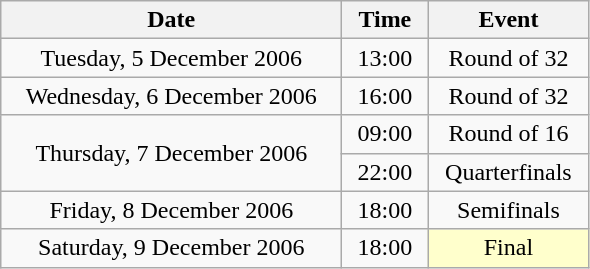<table class = "wikitable" style="text-align:center;">
<tr>
<th width=220>Date</th>
<th width=50>Time</th>
<th width=100>Event</th>
</tr>
<tr>
<td>Tuesday, 5 December 2006</td>
<td>13:00</td>
<td>Round of 32</td>
</tr>
<tr>
<td>Wednesday, 6 December 2006</td>
<td>16:00</td>
<td>Round of 32</td>
</tr>
<tr>
<td rowspan=2>Thursday, 7 December 2006</td>
<td>09:00</td>
<td>Round of 16</td>
</tr>
<tr>
<td>22:00</td>
<td>Quarterfinals</td>
</tr>
<tr>
<td>Friday, 8 December 2006</td>
<td>18:00</td>
<td>Semifinals</td>
</tr>
<tr>
<td>Saturday, 9 December 2006</td>
<td>18:00</td>
<td bgcolor=ffffcc>Final</td>
</tr>
</table>
